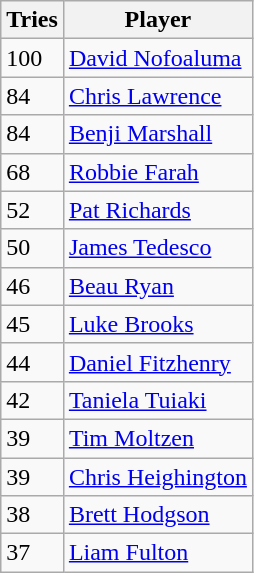<table class="wikitable" style="text-align:left;">
<tr>
<th>Tries</th>
<th>Player</th>
</tr>
<tr>
<td>100</td>
<td style="text-align:left;"><a href='#'>David Nofoaluma</a></td>
</tr>
<tr>
<td>84</td>
<td style="text-align:left;"><a href='#'>Chris Lawrence</a></td>
</tr>
<tr>
<td>84</td>
<td style="text-align:left;"><a href='#'>Benji Marshall</a></td>
</tr>
<tr>
<td>68</td>
<td style="text-align:left;"><a href='#'>Robbie Farah</a></td>
</tr>
<tr>
<td>52</td>
<td style="text-align:left;"><a href='#'>Pat Richards</a></td>
</tr>
<tr>
<td>50</td>
<td style="text-align:left;"><a href='#'>James Tedesco</a></td>
</tr>
<tr>
<td>46</td>
<td style="text-align:left;"><a href='#'>Beau Ryan</a></td>
</tr>
<tr>
<td>45</td>
<td style="text-align:left;"><a href='#'>Luke Brooks</a></td>
</tr>
<tr>
<td>44</td>
<td style="text-align:left;"><a href='#'>Daniel Fitzhenry</a></td>
</tr>
<tr>
<td>42</td>
<td style="text-align:left;"><a href='#'>Taniela Tuiaki</a></td>
</tr>
<tr>
<td>39</td>
<td style="text-align:left;"><a href='#'>Tim Moltzen</a></td>
</tr>
<tr>
<td>39</td>
<td style="text-align:left;"><a href='#'>Chris Heighington</a></td>
</tr>
<tr>
<td>38</td>
<td style="text-align:left;"><a href='#'>Brett Hodgson</a></td>
</tr>
<tr>
<td>37</td>
<td style="text-align:left;"><a href='#'>Liam Fulton</a></td>
</tr>
</table>
